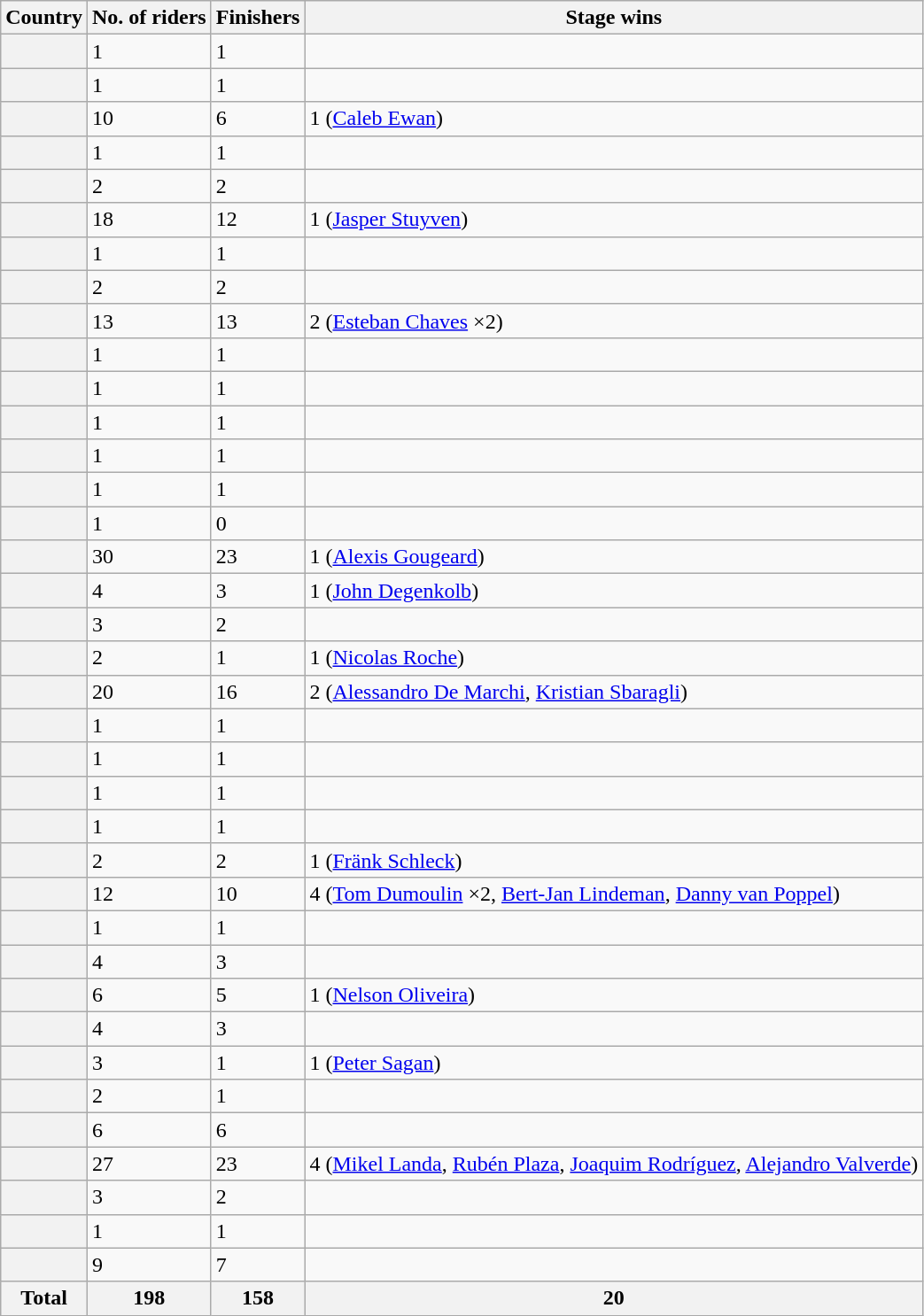<table class="wikitable sortable plainrowheaders">
<tr>
<th scope="col">Country</th>
<th scope="col">No. of riders</th>
<th scope="col">Finishers</th>
<th scope="col">Stage wins</th>
</tr>
<tr>
<th scope="row"></th>
<td>1</td>
<td>1</td>
<td></td>
</tr>
<tr>
<th scope="row"></th>
<td>1</td>
<td>1</td>
<td></td>
</tr>
<tr>
<th scope="row"></th>
<td>10</td>
<td>6</td>
<td>1 (<a href='#'>Caleb Ewan</a>)</td>
</tr>
<tr>
<th scope="row"></th>
<td>1</td>
<td>1</td>
<td></td>
</tr>
<tr>
<th scope="row"></th>
<td>2</td>
<td>2</td>
<td></td>
</tr>
<tr>
<th scope="row"></th>
<td>18</td>
<td>12</td>
<td>1 (<a href='#'>Jasper Stuyven</a>)</td>
</tr>
<tr>
<th scope="row"></th>
<td>1</td>
<td>1</td>
<td></td>
</tr>
<tr>
<th scope="row"></th>
<td>2</td>
<td>2</td>
<td></td>
</tr>
<tr>
<th scope="row"></th>
<td>13</td>
<td>13</td>
<td>2 (<a href='#'>Esteban Chaves</a> ×2)</td>
</tr>
<tr>
<th scope="row"></th>
<td>1</td>
<td>1</td>
<td></td>
</tr>
<tr>
<th scope="row"></th>
<td>1</td>
<td>1</td>
<td></td>
</tr>
<tr>
<th scope="row"></th>
<td>1</td>
<td>1</td>
<td></td>
</tr>
<tr>
<th scope="row"></th>
<td>1</td>
<td>1</td>
<td></td>
</tr>
<tr>
<th scope="row"></th>
<td>1</td>
<td>1</td>
<td></td>
</tr>
<tr>
<th scope="row"></th>
<td>1</td>
<td>0</td>
<td></td>
</tr>
<tr>
<th scope="row"></th>
<td>30</td>
<td>23</td>
<td>1 (<a href='#'>Alexis Gougeard</a>)</td>
</tr>
<tr>
<th scope="row"></th>
<td>4</td>
<td>3</td>
<td>1 (<a href='#'>John Degenkolb</a>)</td>
</tr>
<tr>
<th scope="row"></th>
<td>3</td>
<td>2</td>
<td></td>
</tr>
<tr>
<th scope="row"></th>
<td>2</td>
<td>1</td>
<td>1 (<a href='#'>Nicolas Roche</a>)</td>
</tr>
<tr>
<th scope="row"></th>
<td>20</td>
<td>16</td>
<td>2 (<a href='#'>Alessandro De Marchi</a>, <a href='#'>Kristian Sbaragli</a>)</td>
</tr>
<tr>
<th scope="row"></th>
<td>1</td>
<td>1</td>
<td></td>
</tr>
<tr>
<th scope="row"></th>
<td>1</td>
<td>1</td>
<td></td>
</tr>
<tr>
<th scope="row"></th>
<td>1</td>
<td>1</td>
<td></td>
</tr>
<tr>
<th scope="row"></th>
<td>1</td>
<td>1</td>
<td></td>
</tr>
<tr>
<th scope="row"></th>
<td>2</td>
<td>2</td>
<td>1 (<a href='#'>Fränk Schleck</a>)</td>
</tr>
<tr>
<th scope="row"></th>
<td>12</td>
<td>10</td>
<td>4 (<a href='#'>Tom Dumoulin</a> ×2, <a href='#'>Bert-Jan Lindeman</a>, <a href='#'>Danny van Poppel</a>)</td>
</tr>
<tr>
<th scope="row"></th>
<td>1</td>
<td>1</td>
<td></td>
</tr>
<tr>
<th scope="row"></th>
<td>4</td>
<td>3</td>
<td></td>
</tr>
<tr>
<th scope="row"></th>
<td>6</td>
<td>5</td>
<td>1 (<a href='#'>Nelson Oliveira</a>)</td>
</tr>
<tr>
<th scope="row"></th>
<td>4</td>
<td>3</td>
<td></td>
</tr>
<tr>
<th scope="row"></th>
<td>3</td>
<td>1</td>
<td>1 (<a href='#'>Peter Sagan</a>)</td>
</tr>
<tr>
<th scope="row"></th>
<td>2</td>
<td>1</td>
<td></td>
</tr>
<tr>
<th scope="row"></th>
<td>6</td>
<td>6</td>
<td></td>
</tr>
<tr>
<th scope="row"></th>
<td>27</td>
<td>23</td>
<td>4 (<a href='#'>Mikel Landa</a>, <a href='#'>Rubén Plaza</a>, <a href='#'>Joaquim Rodríguez</a>, <a href='#'>Alejandro Valverde</a>)</td>
</tr>
<tr>
<th scope="row"></th>
<td>3</td>
<td>2</td>
<td></td>
</tr>
<tr>
<th scope="row"></th>
<td>1</td>
<td>1</td>
<td></td>
</tr>
<tr>
<th scope="row"></th>
<td>9</td>
<td>7</td>
<td></td>
</tr>
<tr>
<th>Total</th>
<th>198</th>
<th>158</th>
<th>20</th>
</tr>
</table>
